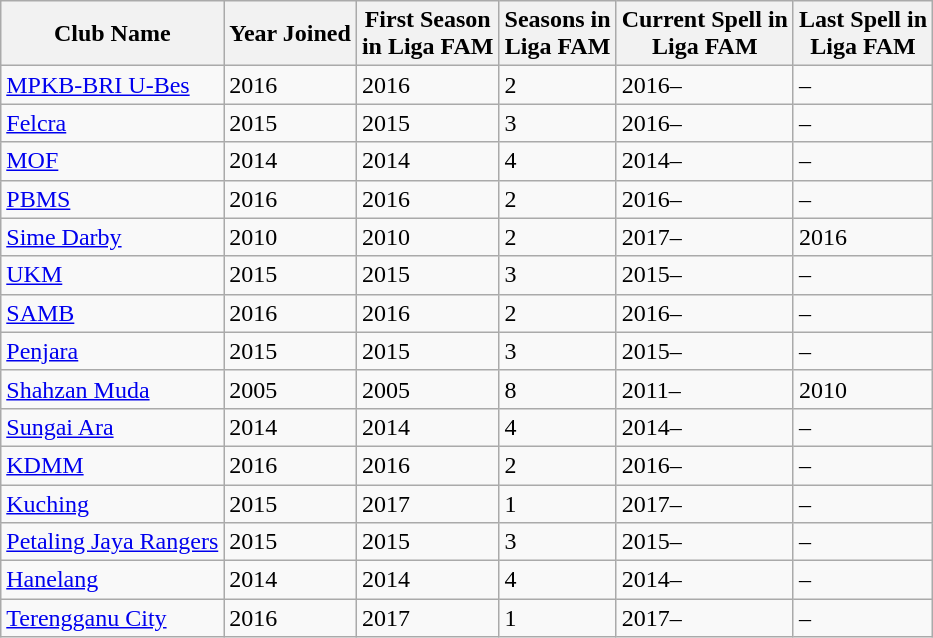<table class="wikitable sortable">
<tr>
<th>Club Name</th>
<th>Year Joined</th>
<th>First Season<br>in Liga FAM</th>
<th>Seasons in<br>Liga FAM</th>
<th>Current Spell in<br> Liga FAM</th>
<th>Last Spell in<br> Liga FAM</th>
</tr>
<tr>
<td> <a href='#'>MPKB-BRI U-Bes</a></td>
<td>2016</td>
<td>2016</td>
<td>2</td>
<td>2016–</td>
<td>–</td>
</tr>
<tr>
<td> <a href='#'>Felcra</a></td>
<td>2015</td>
<td>2015</td>
<td>3</td>
<td>2016–</td>
<td>–</td>
</tr>
<tr>
<td> <a href='#'>MOF</a></td>
<td>2014</td>
<td>2014</td>
<td>4</td>
<td>2014–</td>
<td>–</td>
</tr>
<tr>
<td> <a href='#'>PBMS</a></td>
<td>2016</td>
<td>2016</td>
<td>2</td>
<td>2016–</td>
<td>–</td>
</tr>
<tr>
<td> <a href='#'>Sime Darby</a></td>
<td>2010</td>
<td>2010</td>
<td>2</td>
<td>2017–</td>
<td>2016</td>
</tr>
<tr>
<td> <a href='#'>UKM</a></td>
<td>2015</td>
<td>2015</td>
<td>3</td>
<td>2015–</td>
<td>–</td>
</tr>
<tr>
<td> <a href='#'>SAMB</a></td>
<td>2016</td>
<td>2016</td>
<td>2</td>
<td>2016–</td>
<td>–</td>
</tr>
<tr>
<td> <a href='#'>Penjara</a></td>
<td>2015</td>
<td>2015</td>
<td>3</td>
<td>2015–</td>
<td>–</td>
</tr>
<tr>
<td> <a href='#'>Shahzan Muda</a></td>
<td>2005</td>
<td>2005</td>
<td>8</td>
<td>2011–</td>
<td>2010</td>
</tr>
<tr>
<td> <a href='#'>Sungai Ara</a></td>
<td>2014</td>
<td>2014</td>
<td>4</td>
<td>2014–</td>
<td>–</td>
</tr>
<tr>
<td> <a href='#'>KDMM</a></td>
<td>2016</td>
<td>2016</td>
<td>2</td>
<td>2016–</td>
<td>–</td>
</tr>
<tr>
<td> <a href='#'>Kuching</a></td>
<td>2015</td>
<td>2017</td>
<td>1</td>
<td>2017–</td>
<td>–</td>
</tr>
<tr>
<td> <a href='#'>Petaling Jaya Rangers</a></td>
<td>2015</td>
<td>2015</td>
<td>3</td>
<td>2015–</td>
<td>–</td>
</tr>
<tr>
<td> <a href='#'>Hanelang</a></td>
<td>2014</td>
<td>2014</td>
<td>4</td>
<td>2014–</td>
<td>–</td>
</tr>
<tr>
<td> <a href='#'>Terengganu City</a></td>
<td>2016</td>
<td>2017</td>
<td>1</td>
<td>2017–</td>
<td>–</td>
</tr>
</table>
